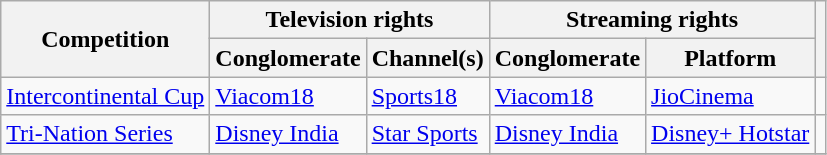<table class="wikitable">
<tr>
<th rowspan="2">Competition</th>
<th colspan="2">Television rights</th>
<th colspan="2">Streaming rights</th>
<th rowspan="2"></th>
</tr>
<tr>
<th>Conglomerate</th>
<th>Channel(s)</th>
<th>Conglomerate</th>
<th>Platform</th>
</tr>
<tr>
<td><a href='#'>Intercontinental Cup</a></td>
<td><a href='#'>Viacom18</a></td>
<td><a href='#'>Sports18</a></td>
<td><a href='#'>Viacom18</a></td>
<td><a href='#'>JioCinema</a></td>
<td></td>
</tr>
<tr>
<td><a href='#'>Tri-Nation Series</a></td>
<td><a href='#'>Disney India</a></td>
<td><a href='#'>Star Sports</a></td>
<td><a href='#'>Disney India</a></td>
<td><a href='#'>Disney+ Hotstar</a></td>
<td></td>
</tr>
<tr>
</tr>
</table>
